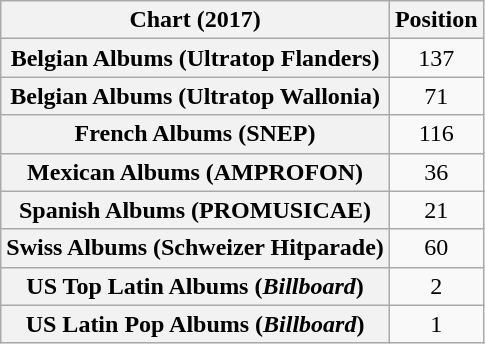<table class="wikitable sortable plainrowheaders" style="text-align:center">
<tr>
<th scope="col">Chart (2017)</th>
<th scope="col">Position</th>
</tr>
<tr>
<th scope="row">Belgian Albums (Ultratop Flanders)</th>
<td>137</td>
</tr>
<tr>
<th scope="row">Belgian Albums (Ultratop Wallonia)</th>
<td>71</td>
</tr>
<tr>
<th scope="row">French Albums (SNEP)</th>
<td>116</td>
</tr>
<tr>
<th scope="row">Mexican Albums (AMPROFON)</th>
<td>36</td>
</tr>
<tr>
<th scope="row">Spanish Albums (PROMUSICAE)</th>
<td>21</td>
</tr>
<tr>
<th scope="row">Swiss Albums (Schweizer Hitparade)</th>
<td>60</td>
</tr>
<tr>
<th scope="row">US Top Latin Albums (<em>Billboard</em>)</th>
<td>2</td>
</tr>
<tr>
<th scope="row">US Latin Pop Albums (<em>Billboard</em>)</th>
<td>1</td>
</tr>
</table>
